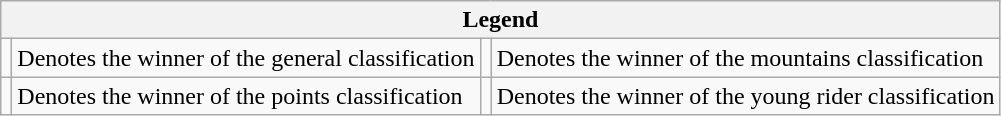<table class="wikitable">
<tr>
<th colspan="4">Legend</th>
</tr>
<tr>
<td></td>
<td>Denotes the winner of the general classification</td>
<td></td>
<td>Denotes the winner of the mountains classification</td>
</tr>
<tr>
<td></td>
<td>Denotes the winner of the points classification</td>
<td></td>
<td>Denotes the winner of the young rider classification</td>
</tr>
</table>
